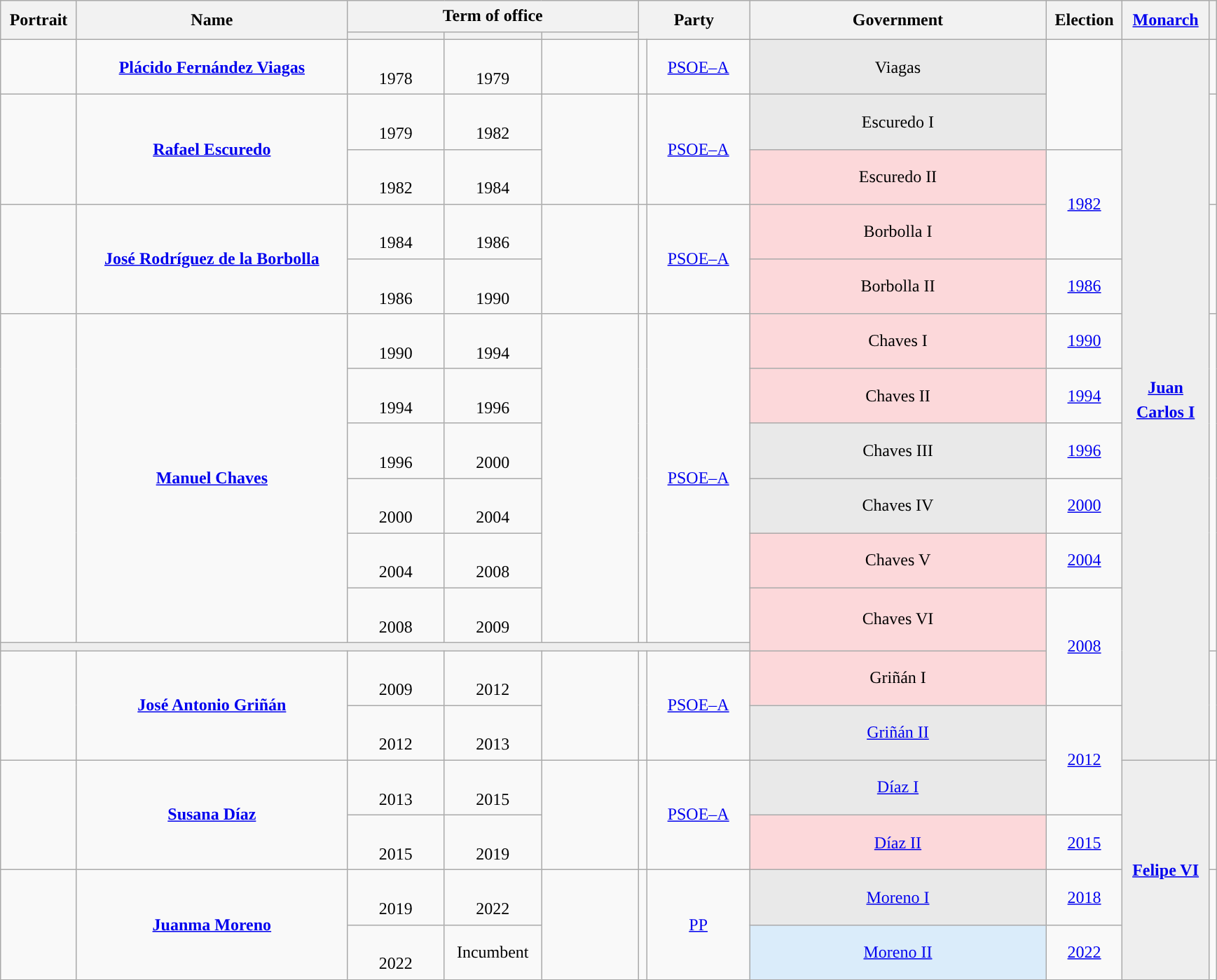<table class="wikitable" style="line-height:1.4em; text-align:center; border:1px #aaf solid;">
<tr>
<th rowspan="2" width="65">Portrait</th>
<th rowspan="2" width="250">Name<br></th>
<th colspan="3">Term of office</th>
<th rowspan="2" colspan="2" width="90">Party</th>
<th rowspan="2" width="275">Government<br></th>
<th rowspan="2" width="65">Election</th>
<th rowspan="2" width="75"><a href='#'>Monarch</a><br></th>
<th rowspan="2"></th>
</tr>
<tr>
<th width="85"></th>
<th width="85"></th>
<th width="85"></th>
</tr>
<tr>
<td width="65"></td>
<td><strong><a href='#'>Plácido Fernández Viagas</a></strong><br></td>
<td class="nowrap"><br>1978</td>
<td class="nowrap"><br>1979</td>
<td style="font-size:95%;"></td>
<td width="1" style="color:inherit;background:"></td>
<td width="90"><a href='#'>PSOE–A</a></td>
<td style="background:#E9E9E9;">Viagas<br></td>
<td rowspan="2" style="color:#ccc;"></td>
<td scope="row" style="text-align:center;" rowspan="15" bgcolor="#EEEEEE"><br><strong><a href='#'>Juan Carlos I</a></strong><br><br></td>
<td></td>
</tr>
<tr>
<td rowspan="2"></td>
<td rowspan="2"><strong><a href='#'>Rafael Escuredo</a></strong><br></td>
<td class="nowrap"><br>1979</td>
<td class="nowrap"><br>1982</td>
<td rowspan="2" style="font-size:95%;"></td>
<td rowspan="2" style="color:inherit;background:"></td>
<td rowspan="2"><a href='#'>PSOE–A</a></td>
<td style="background:#E9E9E9;">Escuredo I<br></td>
<td rowspan="2"><br><br></td>
</tr>
<tr>
<td class="nowrap"><br>1982</td>
<td class="nowrap"><br>1984</td>
<td style="background:#FCD8DA;">Escuredo II<br></td>
<td rowspan="2"><a href='#'>1982</a></td>
</tr>
<tr>
<td rowspan="2"></td>
<td rowspan="2"><strong><a href='#'>José Rodríguez de la Borbolla</a></strong><br></td>
<td class="nowrap"><br>1984</td>
<td class="nowrap"><br>1986</td>
<td rowspan="2" style="font-size:95%;"></td>
<td rowspan="2" style="color:inherit;background:"></td>
<td rowspan="2"><a href='#'>PSOE–A</a></td>
<td style="background:#FCD8DA;">Borbolla I<br></td>
<td rowspan="2"><br><br></td>
</tr>
<tr>
<td class="nowrap"><br>1986</td>
<td class="nowrap"><br>1990</td>
<td style="background:#FCD8DA;">Borbolla II<br></td>
<td><a href='#'>1986</a></td>
</tr>
<tr>
<td rowspan="6"></td>
<td rowspan="6"><strong><a href='#'>Manuel Chaves</a></strong><br></td>
<td class="nowrap"><br>1990</td>
<td class="nowrap"><br>1994</td>
<td rowspan="6" style="font-size:95%;"></td>
<td rowspan="6" style="color:inherit;background:"></td>
<td rowspan="6"><a href='#'>PSOE–A</a></td>
<td style="background:#FCD8DA;">Chaves I<br></td>
<td><a href='#'>1990</a></td>
<td rowspan="7"><br><br><br><br><br><br><br></td>
</tr>
<tr>
<td class="nowrap"><br>1994</td>
<td class="nowrap"><br>1996</td>
<td style="background:#FCD8DA;">Chaves II<br></td>
<td><a href='#'>1994</a></td>
</tr>
<tr>
<td class="nowrap"><br>1996</td>
<td class="nowrap"><br>2000</td>
<td style="background:#E9E9E9;">Chaves III<br></td>
<td><a href='#'>1996</a></td>
</tr>
<tr>
<td class="nowrap"><br>2000</td>
<td class="nowrap"><br>2004</td>
<td style="background:#E9E9E9;">Chaves IV<br></td>
<td><a href='#'>2000</a></td>
</tr>
<tr>
<td class="nowrap"><br>2004</td>
<td class="nowrap"><br>2008</td>
<td style="background:#FCD8DA;">Chaves V<br></td>
<td><a href='#'>2004</a></td>
</tr>
<tr>
<td class="nowrap"><br>2008</td>
<td class="nowrap"><br>2009<br></td>
<td rowspan="2" style="background:#FCD8DA;">Chaves VI<br></td>
<td rowspan="3"><a href='#'>2008</a></td>
</tr>
<tr>
<td colspan="7" style="background:#EEEEEE;"></td>
</tr>
<tr>
<td rowspan="2"></td>
<td rowspan="2"><strong><a href='#'>José Antonio Griñán</a></strong><br></td>
<td class="nowrap"><br>2009</td>
<td class="nowrap"><br>2012</td>
<td rowspan="2" style="font-size:95%;"></td>
<td rowspan="2" style="color:inherit;background:"></td>
<td rowspan="2"><a href='#'>PSOE–A</a></td>
<td style="background:#FCD8DA;">Griñán I<br></td>
<td rowspan="2"><br><br><br></td>
</tr>
<tr>
<td class="nowrap"><br>2012</td>
<td class="nowrap"><br>2013</td>
<td style="background:#E9E9E9;"><a href='#'>Griñán II</a><br></td>
<td rowspan="3"><a href='#'>2012</a></td>
</tr>
<tr>
<td rowspan="3"></td>
<td rowspan="3"><strong><a href='#'>Susana Díaz</a></strong><br></td>
<td rowspan="2" class="nowrap"><br>2013</td>
<td rowspan="2" class="nowrap"><br>2015</td>
<td rowspan="3" style="font-size:95%;"></td>
<td rowspan="3" style="color:inherit;background:"></td>
<td rowspan="3"><a href='#'>PSOE–A</a></td>
<td rowspan="2" style="background:#E9E9E9;"><a href='#'>Díaz I</a><br></td>
<td rowspan="3"><br><br></td>
</tr>
<tr>
<td scope="row" style="text-align:center;" rowspan="4" bgcolor="#EEEEEE"><br><strong><a href='#'>Felipe VI</a></strong><br><br></td>
</tr>
<tr>
<td class="nowrap"><br>2015</td>
<td class="nowrap"><br>2019</td>
<td style="background:#FCD8DA;"><a href='#'>Díaz II</a><br></td>
<td><a href='#'>2015</a></td>
</tr>
<tr>
<td rowspan="2"></td>
<td rowspan="2"><strong><a href='#'>Juanma Moreno</a></strong><br></td>
<td class="nowrap"><br>2019</td>
<td class="nowrap"><br>2022</td>
<td rowspan="2" style="font-size:95%;"></td>
<td rowspan="2" style="color:inherit;background:"></td>
<td rowspan="2"><a href='#'>PP</a></td>
<td style="background:#E9E9E9;"><a href='#'>Moreno I</a><br></td>
<td><a href='#'>2018</a></td>
<td rowspan="2"><br></td>
</tr>
<tr>
<td class="nowrap"><br>2022</td>
<td class="nowrap">Incumbent</td>
<td style="background:#DAECFA;"><a href='#'>Moreno II</a><br></td>
<td><a href='#'>2022</a></td>
</tr>
</table>
